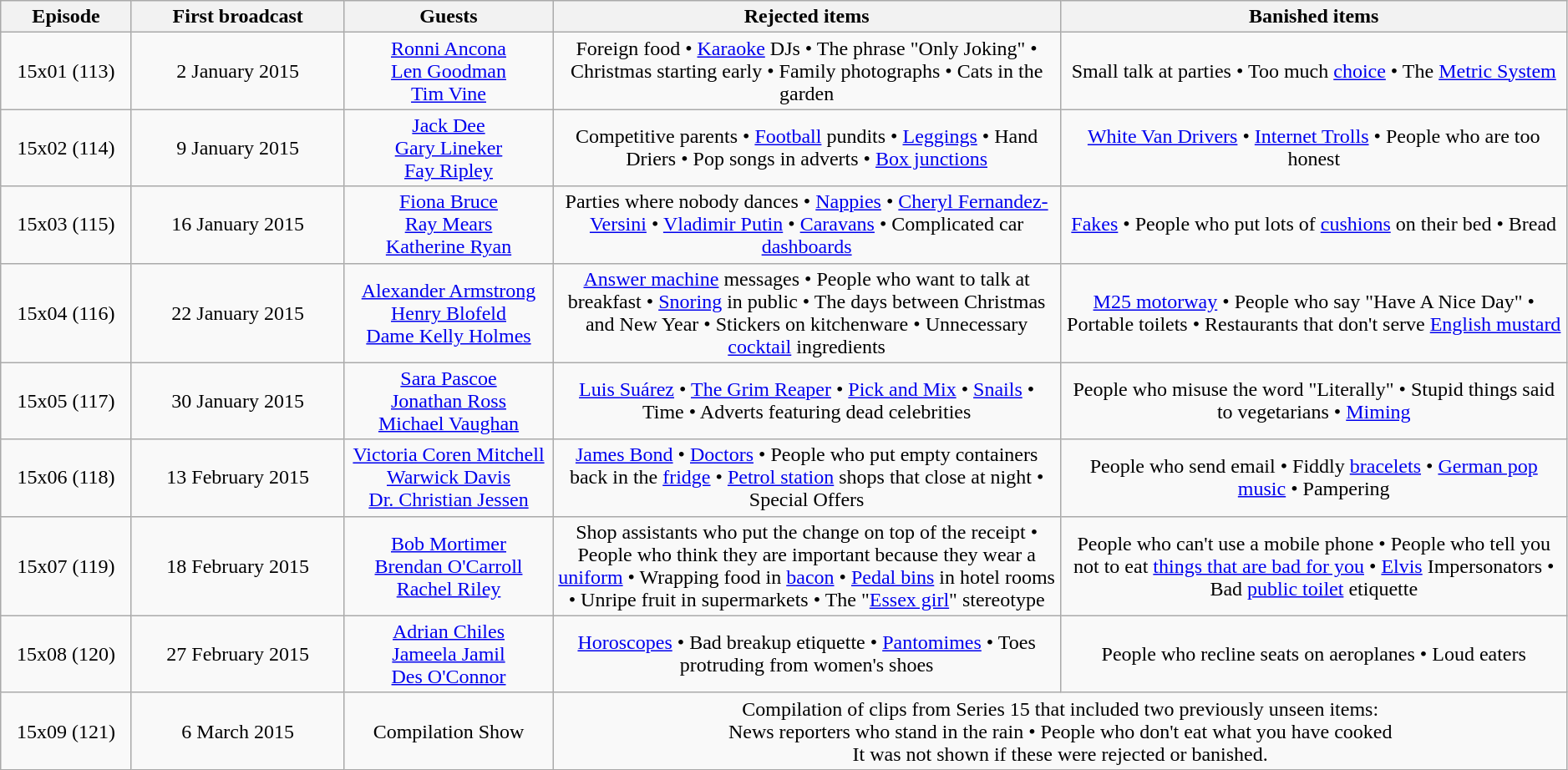<table class="wikitable"  style="width:99%; left:0 auto; text-align:center;">
<tr>
<th style="width:8%;">Episode</th>
<th style="width:13%;">First broadcast</th>
<th style="width:12%;">Guests</th>
<th style="width:31%;">Rejected items</th>
<th style="width:31%;">Banished items</th>
</tr>
<tr>
<td>15x01 (113)</td>
<td>2 January 2015</td>
<td><a href='#'>Ronni Ancona</a><br><a href='#'>Len Goodman</a><br><a href='#'>Tim Vine</a></td>
<td>Foreign food • <a href='#'>Karaoke</a> DJs • The phrase "Only Joking" • Christmas starting early • Family photographs • Cats in the garden</td>
<td>Small talk at parties • Too much <a href='#'>choice</a> • The <a href='#'>Metric System</a></td>
</tr>
<tr>
<td>15x02 (114)</td>
<td>9 January 2015</td>
<td><a href='#'>Jack Dee</a><br><a href='#'>Gary Lineker</a><br><a href='#'>Fay Ripley</a></td>
<td>Competitive parents • <a href='#'>Football</a> pundits • <a href='#'>Leggings</a> • Hand Driers • Pop songs in adverts • <a href='#'>Box junctions</a></td>
<td><a href='#'>White Van Drivers</a> • <a href='#'>Internet Trolls</a> • People who are too honest</td>
</tr>
<tr>
<td>15x03 (115)</td>
<td>16 January 2015</td>
<td><a href='#'>Fiona Bruce</a><br><a href='#'>Ray Mears</a><br><a href='#'>Katherine Ryan</a></td>
<td>Parties where nobody dances • <a href='#'>Nappies</a> • <a href='#'>Cheryl Fernandez-Versini</a> • <a href='#'>Vladimir Putin</a> • <a href='#'>Caravans</a> • Complicated car <a href='#'>dashboards</a></td>
<td><a href='#'>Fakes</a> • People who put lots of <a href='#'>cushions</a> on their bed • Bread</td>
</tr>
<tr>
<td>15x04 (116)</td>
<td>22 January 2015</td>
<td><a href='#'>Alexander Armstrong</a><br><a href='#'>Henry Blofeld</a><br><a href='#'>Dame Kelly Holmes</a></td>
<td><a href='#'>Answer machine</a> messages •  People who want to talk at breakfast • <a href='#'>Snoring</a> in public •  The days between Christmas and New Year • Stickers on kitchenware • Unnecessary <a href='#'>cocktail</a> ingredients</td>
<td><a href='#'>M25 motorway</a> • People who say "Have A Nice Day" • Portable toilets  • Restaurants that don't serve <a href='#'>English mustard</a></td>
</tr>
<tr>
<td>15x05 (117)</td>
<td>30 January 2015</td>
<td><a href='#'>Sara Pascoe</a><br><a href='#'>Jonathan Ross</a><br><a href='#'>Michael Vaughan</a></td>
<td><a href='#'>Luis Suárez</a> • <a href='#'>The Grim Reaper</a> • <a href='#'>Pick and Mix</a> • <a href='#'>Snails</a> • Time • Adverts featuring dead celebrities</td>
<td>People who misuse the word "Literally" • Stupid things said to vegetarians • <a href='#'>Miming</a></td>
</tr>
<tr>
<td>15x06 (118)</td>
<td>13 February 2015</td>
<td><a href='#'>Victoria&nbsp;Coren&nbsp;Mitchell</a><br><a href='#'>Warwick Davis</a><br><a href='#'>Dr. Christian Jessen</a></td>
<td><a href='#'>James Bond</a> • <a href='#'>Doctors</a> • People who put empty containers back in the <a href='#'>fridge</a> • <a href='#'>Petrol station</a> shops that close at night • Special Offers</td>
<td>People who send email • Fiddly <a href='#'>bracelets</a> • <a href='#'>German pop music</a> • Pampering</td>
</tr>
<tr>
<td>15x07 (119)</td>
<td>18 February 2015</td>
<td><a href='#'>Bob Mortimer</a><br><a href='#'>Brendan&nbsp;O'Carroll</a><br><a href='#'>Rachel Riley</a></td>
<td>Shop assistants who put the change on top of the receipt • People who think they are important because they wear a <a href='#'>uniform</a> • Wrapping food in <a href='#'>bacon</a> • <a href='#'>Pedal bins</a> in hotel rooms • Unripe fruit in supermarkets • The "<a href='#'>Essex girl</a>" stereotype</td>
<td>People who can't use a mobile phone • People who tell you not to eat <a href='#'>things that are bad for you</a> • <a href='#'>Elvis</a> Impersonators  • Bad <a href='#'>public toilet</a> etiquette</td>
</tr>
<tr>
<td>15x08 (120)</td>
<td>27 February 2015</td>
<td><a href='#'>Adrian Chiles</a><br><a href='#'>Jameela Jamil</a><br><a href='#'>Des O'Connor</a></td>
<td><a href='#'>Horoscopes</a> • Bad breakup etiquette • <a href='#'>Pantomimes</a> • Toes protruding from women's shoes</td>
<td>People who recline seats on aeroplanes • Loud eaters</td>
</tr>
<tr>
<td>15x09 (121)</td>
<td>6 March 2015</td>
<td>Compilation Show</td>
<td colspan=2>Compilation of clips from Series 15 that included two previously unseen items:<br>News reporters who stand in the rain • People who don't eat what you have cooked<br>It was not shown if these were rejected or banished.</td>
</tr>
</table>
